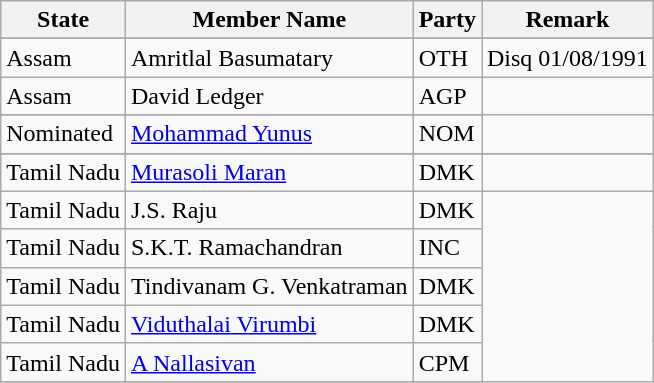<table class="wikitable sortable">
<tr>
<th>State</th>
<th>Member Name</th>
<th>Party</th>
<th>Remark</th>
</tr>
<tr>
</tr>
<tr>
<td>Assam</td>
<td>Amritlal Basumatary</td>
<td>OTH</td>
<td>Disq 01/08/1991</td>
</tr>
<tr>
<td>Assam</td>
<td>David Ledger</td>
<td>AGP</td>
</tr>
<tr>
</tr>
<tr>
<td>Nominated</td>
<td><a href='#'>Mohammad Yunus</a></td>
<td>NOM</td>
<td></td>
</tr>
<tr>
</tr>
<tr>
<td>Tamil Nadu</td>
<td><a href='#'>Murasoli Maran</a></td>
<td>DMK</td>
<td></td>
</tr>
<tr>
<td>Tamil Nadu</td>
<td>J.S. Raju</td>
<td>DMK</td>
</tr>
<tr>
<td>Tamil Nadu</td>
<td>S.K.T. Ramachandran</td>
<td>INC</td>
</tr>
<tr>
<td>Tamil Nadu</td>
<td>Tindivanam G. Venkatraman</td>
<td>DMK</td>
</tr>
<tr>
<td>Tamil Nadu</td>
<td><a href='#'>Viduthalai Virumbi</a></td>
<td>DMK</td>
</tr>
<tr>
<td>Tamil Nadu</td>
<td><a href='#'>A Nallasivan</a></td>
<td>CPM</td>
</tr>
<tr>
</tr>
<tr>
</tr>
</table>
